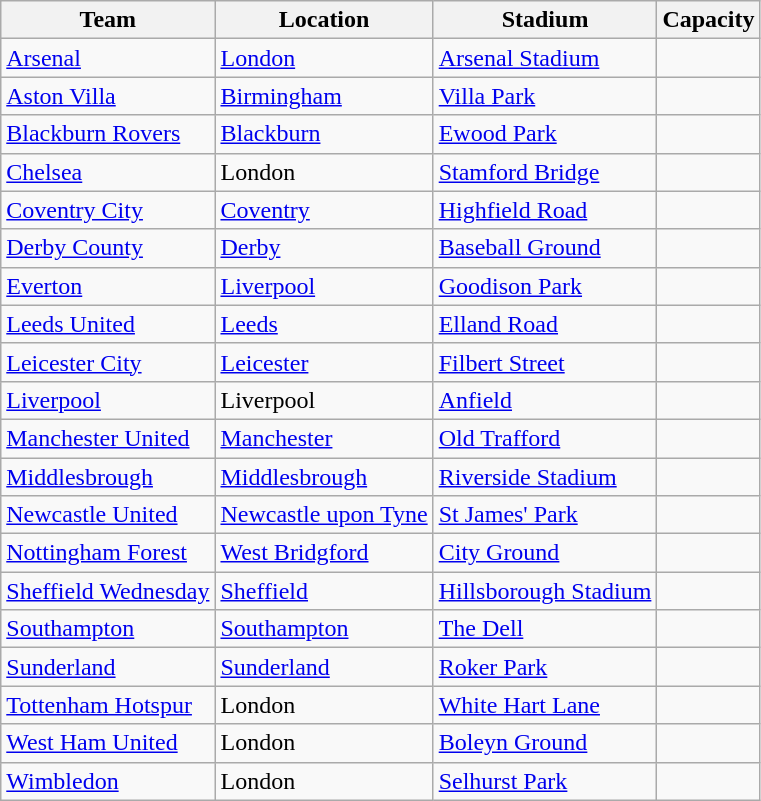<table class="wikitable sortable" style="text-align: left;">
<tr>
<th>Team</th>
<th>Location</th>
<th>Stadium</th>
<th>Capacity</th>
</tr>
<tr>
<td><a href='#'>Arsenal</a></td>
<td><a href='#'>London</a> </td>
<td><a href='#'>Arsenal Stadium</a></td>
<td align="center"></td>
</tr>
<tr>
<td><a href='#'>Aston Villa</a></td>
<td><a href='#'>Birmingham</a></td>
<td><a href='#'>Villa Park</a></td>
<td align="center"></td>
</tr>
<tr>
<td><a href='#'>Blackburn Rovers</a></td>
<td><a href='#'>Blackburn</a></td>
<td><a href='#'>Ewood Park</a></td>
<td align="center"></td>
</tr>
<tr>
<td><a href='#'>Chelsea</a></td>
<td>London </td>
<td><a href='#'>Stamford Bridge</a></td>
<td align="center"></td>
</tr>
<tr>
<td><a href='#'>Coventry City</a></td>
<td><a href='#'>Coventry</a></td>
<td><a href='#'>Highfield Road</a></td>
<td align="center"></td>
</tr>
<tr>
<td><a href='#'>Derby County</a></td>
<td><a href='#'>Derby</a></td>
<td><a href='#'>Baseball Ground</a></td>
<td align="center"></td>
</tr>
<tr>
<td><a href='#'>Everton</a></td>
<td><a href='#'>Liverpool</a> </td>
<td><a href='#'>Goodison Park</a></td>
<td align="center"></td>
</tr>
<tr>
<td><a href='#'>Leeds United</a></td>
<td><a href='#'>Leeds</a></td>
<td><a href='#'>Elland Road</a></td>
<td align="center"></td>
</tr>
<tr>
<td><a href='#'>Leicester City</a></td>
<td><a href='#'>Leicester</a></td>
<td><a href='#'>Filbert Street</a></td>
<td align="center"></td>
</tr>
<tr>
<td><a href='#'>Liverpool</a></td>
<td>Liverpool </td>
<td><a href='#'>Anfield</a></td>
<td align="center"></td>
</tr>
<tr>
<td><a href='#'>Manchester United</a></td>
<td><a href='#'>Manchester</a></td>
<td><a href='#'>Old Trafford</a></td>
<td align="center"></td>
</tr>
<tr>
<td><a href='#'>Middlesbrough</a></td>
<td><a href='#'>Middlesbrough</a></td>
<td><a href='#'>Riverside Stadium</a></td>
<td align="center"></td>
</tr>
<tr>
<td><a href='#'>Newcastle United</a></td>
<td><a href='#'>Newcastle upon Tyne</a></td>
<td><a href='#'>St James' Park</a></td>
<td align="center"></td>
</tr>
<tr>
<td><a href='#'>Nottingham Forest</a></td>
<td><a href='#'>West Bridgford</a></td>
<td><a href='#'>City Ground</a></td>
<td align="center"></td>
</tr>
<tr>
<td><a href='#'>Sheffield Wednesday</a></td>
<td><a href='#'>Sheffield</a></td>
<td><a href='#'>Hillsborough Stadium</a></td>
<td align="center"></td>
</tr>
<tr>
<td><a href='#'>Southampton</a></td>
<td><a href='#'>Southampton</a></td>
<td><a href='#'>The Dell</a></td>
<td align="center"></td>
</tr>
<tr>
<td><a href='#'>Sunderland</a></td>
<td><a href='#'>Sunderland</a></td>
<td><a href='#'>Roker Park</a></td>
<td align="center"></td>
</tr>
<tr>
<td><a href='#'>Tottenham Hotspur</a></td>
<td>London </td>
<td><a href='#'>White Hart Lane</a></td>
<td align="center"></td>
</tr>
<tr>
<td><a href='#'>West Ham United</a></td>
<td>London </td>
<td><a href='#'>Boleyn Ground</a></td>
<td align="center"></td>
</tr>
<tr>
<td><a href='#'>Wimbledon</a></td>
<td>London </td>
<td><a href='#'>Selhurst Park</a></td>
<td align="center"></td>
</tr>
</table>
